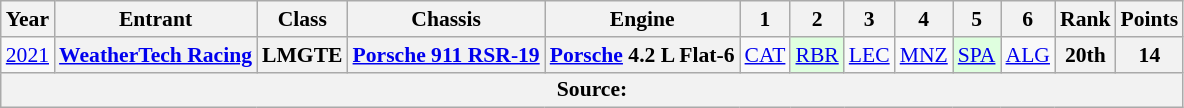<table class="wikitable" style="text-align:center; font-size:90%">
<tr>
<th>Year</th>
<th>Entrant</th>
<th>Class</th>
<th>Chassis</th>
<th>Engine</th>
<th>1</th>
<th>2</th>
<th>3</th>
<th>4</th>
<th>5</th>
<th>6</th>
<th>Rank</th>
<th>Points</th>
</tr>
<tr>
<td><a href='#'>2021</a></td>
<th><a href='#'>WeatherTech Racing</a></th>
<th>LMGTE</th>
<th><a href='#'>Porsche 911 RSR-19</a></th>
<th><a href='#'>Porsche</a> 4.2 L Flat-6</th>
<td><a href='#'>CAT</a></td>
<td style="background:#DFFFDF;"><a href='#'>RBR</a><br></td>
<td><a href='#'>LEC</a></td>
<td><a href='#'>MNZ</a></td>
<td style="background:#DFFFDF;"><a href='#'>SPA</a><br></td>
<td><a href='#'>ALG</a></td>
<th>20th</th>
<th>14</th>
</tr>
<tr>
<th colspan="13">Source:</th>
</tr>
</table>
